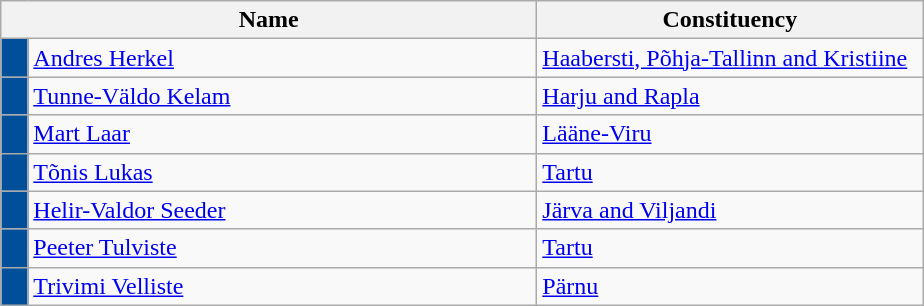<table class="wikitable collapsible collapsed">
<tr>
<th colspan=2 width=350>Name</th>
<th width=250>Constituency</th>
</tr>
<tr>
<td style="background-color:#014f9a"></td>
<td><a href='#'>Andres Herkel</a></td>
<td><a href='#'>Haabersti, Põhja-Tallinn and Kristiine</a></td>
</tr>
<tr>
<td style="background-color:#014f9a"></td>
<td><a href='#'>Tunne-Väldo Kelam</a></td>
<td><a href='#'>Harju and Rapla</a></td>
</tr>
<tr>
<td style="background-color:#014f9a"></td>
<td><a href='#'>Mart Laar</a></td>
<td><a href='#'>Lääne-Viru</a></td>
</tr>
<tr>
<td style="background-color:#014f9a"></td>
<td><a href='#'>Tõnis Lukas</a></td>
<td><a href='#'>Tartu</a></td>
</tr>
<tr>
<td style="background-color:#014f9a"></td>
<td><a href='#'>Helir-Valdor Seeder</a></td>
<td><a href='#'>Järva and Viljandi</a></td>
</tr>
<tr>
<td style="background-color:#014f9a"></td>
<td><a href='#'>Peeter Tulviste</a></td>
<td><a href='#'>Tartu</a></td>
</tr>
<tr>
<td style="background-color:#014f9a"></td>
<td><a href='#'>Trivimi Velliste</a></td>
<td><a href='#'>Pärnu</a></td>
</tr>
</table>
